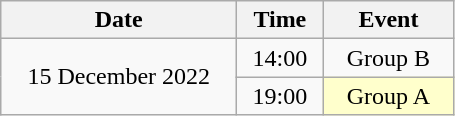<table class = "wikitable" style="text-align:center;">
<tr>
<th width=150>Date</th>
<th width=50>Time</th>
<th width=80>Event</th>
</tr>
<tr>
<td rowspan=2>15 December 2022</td>
<td>14:00</td>
<td>Group B</td>
</tr>
<tr>
<td>19:00</td>
<td bgcolor=ffffcc>Group A</td>
</tr>
</table>
